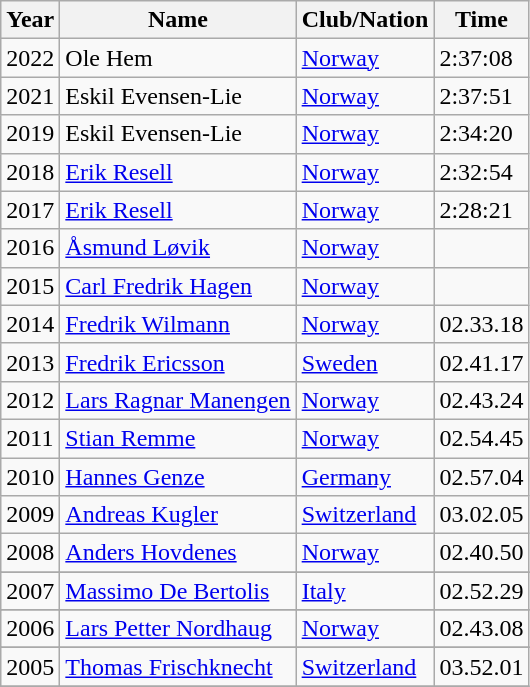<table class="wikitable sortable">
<tr>
<th>Year</th>
<th>Name</th>
<th>Club/Nation</th>
<th>Time</th>
</tr>
<tr>
<td>2022</td>
<td>Ole Hem</td>
<td> <a href='#'>Norway</a></td>
<td>2:37:08</td>
</tr>
<tr>
<td>2021</td>
<td>Eskil Evensen-Lie</td>
<td> <a href='#'>Norway</a></td>
<td>2:37:51</td>
</tr>
<tr>
<td>2019</td>
<td>Eskil Evensen-Lie</td>
<td> <a href='#'>Norway</a></td>
<td>2:34:20</td>
</tr>
<tr>
<td>2018</td>
<td><a href='#'>Erik Resell</a></td>
<td> <a href='#'>Norway</a></td>
<td>2:32:54</td>
</tr>
<tr>
<td>2017</td>
<td><a href='#'>Erik Resell</a></td>
<td> <a href='#'>Norway</a></td>
<td>2:28:21</td>
</tr>
<tr>
<td>2016</td>
<td><a href='#'>Åsmund Løvik</a></td>
<td> <a href='#'>Norway</a></td>
<td></td>
</tr>
<tr>
<td>2015</td>
<td><a href='#'>Carl Fredrik Hagen</a></td>
<td> <a href='#'>Norway</a></td>
</tr>
<tr>
<td>2014</td>
<td><a href='#'>Fredrik Wilmann</a></td>
<td> <a href='#'>Norway</a></td>
<td>02.33.18</td>
</tr>
<tr>
<td>2013</td>
<td><a href='#'>Fredrik Ericsson</a></td>
<td> <a href='#'>Sweden</a></td>
<td>02.41.17</td>
</tr>
<tr>
<td>2012</td>
<td><a href='#'>Lars Ragnar Manengen</a></td>
<td> <a href='#'>Norway</a></td>
<td>02.43.24</td>
</tr>
<tr>
<td>2011</td>
<td><a href='#'>Stian Remme</a></td>
<td> <a href='#'>Norway</a></td>
<td>02.54.45</td>
</tr>
<tr>
<td>2010</td>
<td><a href='#'>Hannes Genze</a></td>
<td> <a href='#'>Germany</a></td>
<td>02.57.04</td>
</tr>
<tr>
<td>2009</td>
<td><a href='#'>Andreas Kugler</a></td>
<td> <a href='#'>Switzerland</a></td>
<td>03.02.05</td>
</tr>
<tr>
<td>2008</td>
<td><a href='#'>Anders Hovdenes</a></td>
<td> <a href='#'>Norway</a></td>
<td>02.40.50</td>
</tr>
<tr>
</tr>
<tr>
<td>2007</td>
<td><a href='#'>Massimo De Bertolis</a></td>
<td> <a href='#'>Italy</a></td>
<td>02.52.29</td>
</tr>
<tr>
</tr>
<tr>
<td>2006</td>
<td><a href='#'>Lars Petter Nordhaug</a></td>
<td> <a href='#'>Norway</a></td>
<td>02.43.08</td>
</tr>
<tr>
</tr>
<tr>
<td>2005</td>
<td><a href='#'>Thomas Frischknecht</a></td>
<td> <a href='#'>Switzerland</a></td>
<td>03.52.01</td>
</tr>
<tr>
</tr>
</table>
